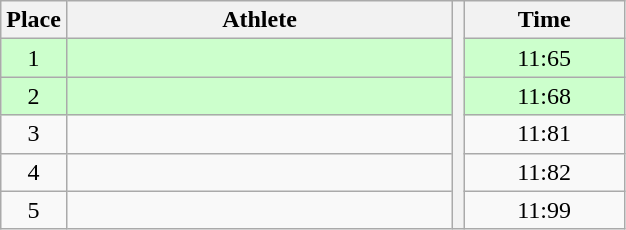<table class="wikitable" style="text-align:center">
<tr>
<th>Place</th>
<th width=250>Athlete</th>
<th rowspan=27></th>
<th width=100>Time</th>
</tr>
<tr style="background:#ccffcc;">
<td>1</td>
<td align=left></td>
<td>11:65</td>
</tr>
<tr style="background:#ccffcc;">
<td>2</td>
<td align=left></td>
<td>11:68</td>
</tr>
<tr>
<td>3</td>
<td align=left></td>
<td>11:81</td>
</tr>
<tr>
<td>4</td>
<td align=left></td>
<td>11:82</td>
</tr>
<tr>
<td>5</td>
<td align=left></td>
<td>11:99</td>
</tr>
</table>
